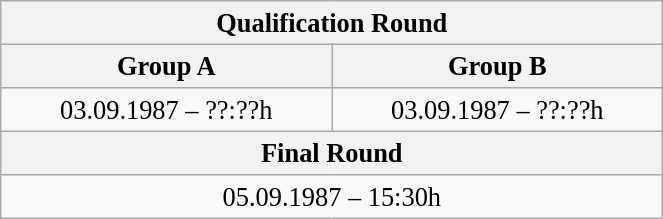<table class="wikitable" style=" text-align:center; font-size:110%;" width="35%">
<tr>
<th colspan="2">Qualification Round</th>
</tr>
<tr>
<th>Group A</th>
<th>Group B</th>
</tr>
<tr>
<td>03.09.1987 – ??:??h</td>
<td>03.09.1987 – ??:??h</td>
</tr>
<tr>
<th colspan="2">Final Round</th>
</tr>
<tr>
<td colspan="2">05.09.1987 – 15:30h</td>
</tr>
</table>
